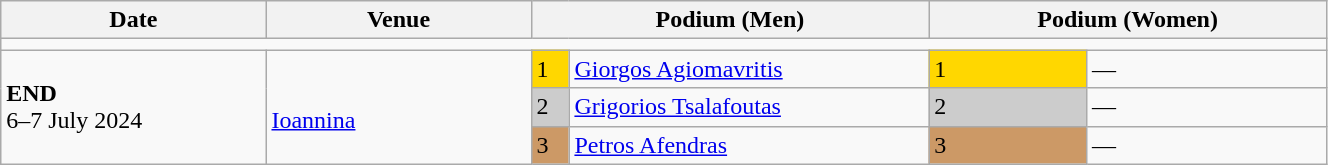<table class="wikitable" width=70%>
<tr>
<th>Date</th>
<th width=20%>Venue</th>
<th colspan=2 width=30%>Podium (Men)</th>
<th colspan=2 width=30%>Podium (Women)</th>
</tr>
<tr>
<td colspan=6></td>
</tr>
<tr>
<td rowspan=3><strong>END</strong> <br> 6–7 July 2024</td>
<td rowspan=3><br><a href='#'>Ioannina</a></td>
<td bgcolor=FFD700>1</td>
<td><a href='#'>Giorgos Agiomavritis</a></td>
<td bgcolor=FFD700>1</td>
<td>—</td>
</tr>
<tr>
<td bgcolor=CCCCCC>2</td>
<td><a href='#'>Grigorios Tsalafoutas</a></td>
<td bgcolor=CCCCCC>2</td>
<td>—</td>
</tr>
<tr>
<td bgcolor=CC9966>3</td>
<td><a href='#'>Petros Afendras</a></td>
<td bgcolor=CC9966>3</td>
<td>—</td>
</tr>
</table>
